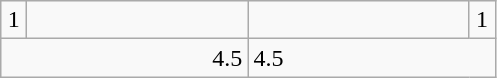<table class=wikitable>
<tr>
<td align=center width=10>1</td>
<td align=center width=140></td>
<td align=center ! width=140></td>
<td align=center width=10>1</td>
</tr>
<tr>
<td colspan=2 align=right>4.5</td>
<td colspan=2>4.5</td>
</tr>
</table>
